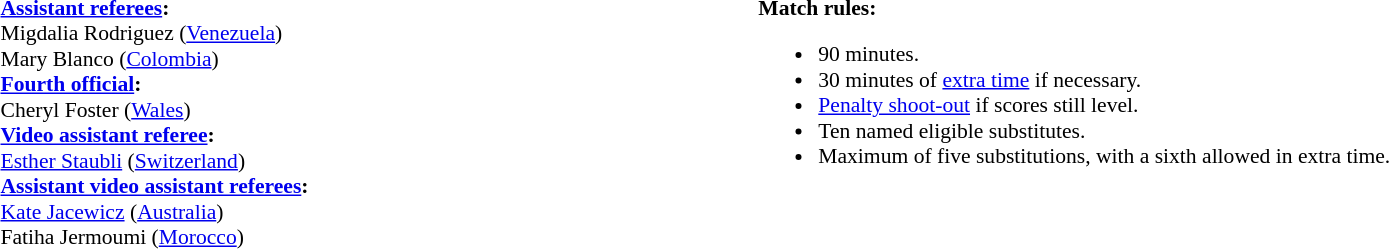<table style="width:100%;font-size:90%">
<tr>
<td><br><strong><a href='#'>Assistant referees</a>:</strong>
<br>Migdalia Rodriguez (<a href='#'>Venezuela</a>)
<br>Mary Blanco (<a href='#'>Colombia</a>)
<br><strong><a href='#'>Fourth official</a>:</strong>
<br>Cheryl Foster (<a href='#'>Wales</a>)
<br><strong><a href='#'>Video assistant referee</a>:</strong>
<br><a href='#'>Esther Staubli</a> (<a href='#'>Switzerland</a>)
<br><strong><a href='#'>Assistant video assistant referees</a>:</strong>
<br><a href='#'>Kate Jacewicz</a> (<a href='#'>Australia</a>)
<br>Fatiha Jermoumi (<a href='#'>Morocco</a>)</td>
<td style="width:60%;vertical-align:top"><br><strong>Match rules:</strong><ul><li>90 minutes.</li><li>30 minutes of <a href='#'>extra time</a> if necessary.</li><li><a href='#'>Penalty shoot-out</a> if scores still level.</li><li>Ten named eligible substitutes.</li><li>Maximum of five substitutions, with a sixth allowed in extra time.</li></ul></td>
</tr>
</table>
